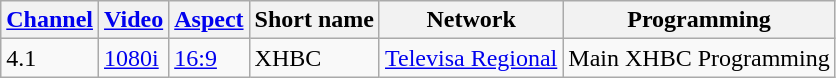<table class="wikitable">
<tr>
<th><a href='#'>Channel</a></th>
<th><a href='#'>Video</a></th>
<th><a href='#'>Aspect</a></th>
<th>Short name</th>
<th>Network</th>
<th>Programming</th>
</tr>
<tr>
<td>4.1</td>
<td><a href='#'>1080i</a></td>
<td rowspan=1><a href='#'>16:9</a></td>
<td>XHBC</td>
<td><a href='#'>Televisa Regional</a></td>
<td>Main XHBC Programming</td>
</tr>
</table>
